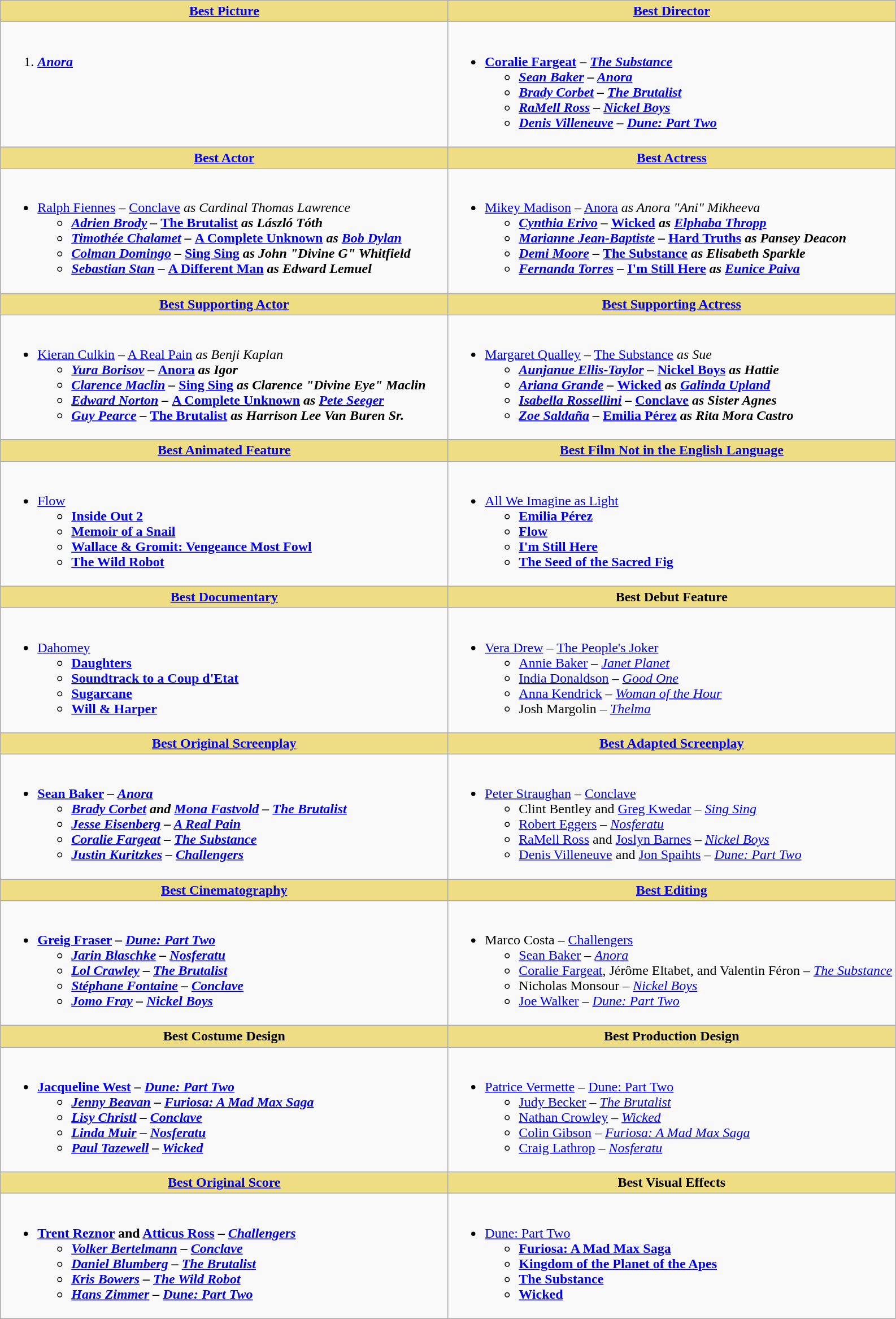<table class="wikitable">
<tr>
<th style="background:#EEDD82; width: 50%"><a href='#'>Best Picture</a></th>
<th style="background:#EEDD82; width: 50%"><a href='#'>Best Director</a></th>
</tr>
<tr>
<td valign="top"><br><ol><li><strong><em><a href='#'>Anora</a></em></strong></li></ol></td>
<td valign="top"><br><ul><li><strong><a href='#'>Coralie Fargeat</a> – <em><a href='#'>The Substance</a><strong><em><ul><li><a href='#'>Sean Baker</a> – </em><a href='#'>Anora</a><em></li><li><a href='#'>Brady Corbet</a> – </em><a href='#'>The Brutalist</a><em></li><li><a href='#'>RaMell Ross</a> – </em><a href='#'>Nickel Boys</a><em></li><li><a href='#'>Denis Villeneuve</a> – </em><a href='#'>Dune: Part Two</a><em></li></ul></li></ul></td>
</tr>
<tr>
<th style="background:#EEDD82; width: 50%"><a href='#'>Best Actor</a></th>
<th style="background:#EEDD82; width: 50%"><a href='#'>Best Actress</a></th>
</tr>
<tr>
<td valign="top"><br><ul><li></strong><a href='#'>Ralph Fiennes</a> – </em><a href='#'>Conclave</a><em> as Cardinal Thomas Lawrence<strong><ul><li><a href='#'>Adrien Brody</a> – </em><a href='#'>The Brutalist</a><em> as László Tóth</li><li><a href='#'>Timothée Chalamet</a> – </em><a href='#'>A Complete Unknown</a><em> as <a href='#'>Bob Dylan</a></li><li><a href='#'>Colman Domingo</a> – </em><a href='#'>Sing Sing</a><em> as John "Divine G" Whitfield</li><li><a href='#'>Sebastian Stan</a> – </em><a href='#'>A Different Man</a><em> as Edward Lemuel</li></ul></li></ul></td>
<td valign="top"><br><ul><li></strong><a href='#'>Mikey Madison</a> – </em><a href='#'>Anora</a><em> as Anora "Ani" Mikheeva<strong><ul><li><a href='#'>Cynthia Erivo</a> – </em><a href='#'>Wicked</a><em> as <a href='#'>Elphaba Thropp</a></li><li><a href='#'>Marianne Jean-Baptiste</a> – </em><a href='#'>Hard Truths</a><em> as Pansey Deacon</li><li><a href='#'>Demi Moore</a> – </em><a href='#'>The Substance</a><em> as Elisabeth Sparkle</li><li><a href='#'>Fernanda Torres</a> – </em><a href='#'>I'm Still Here</a><em> as <a href='#'>Eunice Paiva</a></li></ul></li></ul></td>
</tr>
<tr>
<th style="background:#EEDD82; width: 50%"><a href='#'>Best Supporting Actor</a></th>
<th style="background:#EEDD82; width: 50%"><a href='#'>Best Supporting Actress</a></th>
</tr>
<tr>
<td valign="top"><br><ul><li></strong><a href='#'>Kieran Culkin</a> – </em><a href='#'>A Real Pain</a><em> as Benji Kaplan<strong><ul><li><a href='#'>Yura Borisov</a> – </em><a href='#'>Anora</a><em> as Igor</li><li><a href='#'>Clarence Maclin</a> – </em><a href='#'>Sing Sing</a><em> as Clarence "Divine Eye" Maclin</li><li><a href='#'>Edward Norton</a> – </em><a href='#'>A Complete Unknown</a><em> as <a href='#'>Pete Seeger</a></li><li><a href='#'>Guy Pearce</a> – </em><a href='#'>The Brutalist</a><em> as Harrison Lee Van Buren Sr.</li></ul></li></ul></td>
<td valign="top"><br><ul><li></strong><a href='#'>Margaret Qualley</a> – </em><a href='#'>The Substance</a><em> as Sue<strong><ul><li><a href='#'>Aunjanue Ellis-Taylor</a> – </em><a href='#'>Nickel Boys</a><em> as Hattie</li><li><a href='#'>Ariana Grande</a> – </em><a href='#'>Wicked</a><em> as <a href='#'>Galinda Upland</a></li><li><a href='#'>Isabella Rossellini</a> – </em><a href='#'>Conclave</a><em> as Sister Agnes</li><li><a href='#'>Zoe Saldaña</a> – </em><a href='#'>Emilia Pérez</a><em> as Rita Mora Castro</li></ul></li></ul></td>
</tr>
<tr>
<th style="background:#EEDD82; width: 50%"><a href='#'>Best Animated Feature</a></th>
<th style="background:#EEDD82; width: 50%"><a href='#'>Best Film Not in the English Language</a></th>
</tr>
<tr>
<td valign="top"><br><ul><li></em></strong><a href='#'>Flow</a><strong><em><ul><li></em><a href='#'>Inside Out 2</a><em></li><li></em><a href='#'>Memoir of a Snail</a><em></li><li></em><a href='#'>Wallace & Gromit: Vengeance Most Fowl</a><em></li><li></em><a href='#'>The Wild Robot</a><em></li></ul></li></ul></td>
<td valign="top"><br><ul><li></em></strong><a href='#'>All We Imagine as Light</a><strong><em><ul><li></em><a href='#'>Emilia Pérez</a><em></li><li></em><a href='#'>Flow</a><em></li><li></em><a href='#'>I'm Still Here</a><em></li><li></em><a href='#'>The Seed of the Sacred Fig</a><em></li></ul></li></ul></td>
</tr>
<tr>
<th style="background:#EEDD82; width: 50%"><a href='#'>Best Documentary</a></th>
<th style="background:#EEDD82; width: 50%">Best Debut Feature</th>
</tr>
<tr>
<td valign="top"><br><ul><li></em></strong><a href='#'>Dahomey</a><strong><em><ul><li></em><a href='#'>Daughters</a><em></li><li></em><a href='#'>Soundtrack to a Coup d'Etat</a><em></li><li></em><a href='#'>Sugarcane</a><em></li><li></em><a href='#'>Will & Harper</a><em></li></ul></li></ul></td>
<td valign="top"><br><ul><li></strong><a href='#'>Vera Drew</a> – </em><a href='#'>The People's Joker</a></em></strong><ul><li><a href='#'>Annie Baker</a> – <em><a href='#'>Janet Planet</a></em></li><li><a href='#'>India Donaldson</a> – <em><a href='#'>Good One</a></em></li><li><a href='#'>Anna Kendrick</a> – <em><a href='#'>Woman of the Hour</a></em></li><li>Josh Margolin – <em><a href='#'>Thelma</a></em></li></ul></li></ul></td>
</tr>
<tr>
<th style="background:#EEDD82; width: 50%"><a href='#'>Best Original Screenplay</a></th>
<th style="background:#EEDD82; width: 50%"><a href='#'>Best Adapted Screenplay</a></th>
</tr>
<tr>
<td valign="top"><br><ul><li><strong><a href='#'>Sean Baker</a> – <em><a href='#'>Anora</a><strong><em><ul><li><a href='#'>Brady Corbet</a> and <a href='#'>Mona Fastvold</a> – </em><a href='#'>The Brutalist</a><em></li><li><a href='#'>Jesse Eisenberg</a> – </em><a href='#'>A Real Pain</a><em></li><li><a href='#'>Coralie Fargeat</a> – </em><a href='#'>The Substance</a><em></li><li><a href='#'>Justin Kuritzkes</a> – </em><a href='#'>Challengers</a><em></li></ul></li></ul></td>
<td valign="top"><br><ul><li></strong><a href='#'>Peter Straughan</a> – </em><a href='#'>Conclave</a></em></strong><ul><li>Clint Bentley and <a href='#'>Greg Kwedar</a> – <em><a href='#'>Sing Sing</a></em></li><li><a href='#'>Robert Eggers</a> – <em><a href='#'>Nosferatu</a></em></li><li><a href='#'>RaMell Ross</a> and <a href='#'>Joslyn Barnes</a> – <em><a href='#'>Nickel Boys</a></em></li><li><a href='#'>Denis Villeneuve</a> and <a href='#'>Jon Spaihts</a> – <em><a href='#'>Dune: Part Two</a></em></li></ul></li></ul></td>
</tr>
<tr>
<th style="background:#EEDD82; width: 50%"><a href='#'>Best Cinematography</a></th>
<th style="background:#EEDD82; width: 50%"><a href='#'>Best Editing</a></th>
</tr>
<tr>
<td valign="top"><br><ul><li><strong><a href='#'>Greig Fraser</a> – <em><a href='#'>Dune: Part Two</a><strong><em><ul><li><a href='#'>Jarin Blaschke</a> – </em><a href='#'>Nosferatu</a><em></li><li><a href='#'>Lol Crawley</a> – </em><a href='#'>The Brutalist</a><em></li><li><a href='#'>Stéphane Fontaine</a> – </em><a href='#'>Conclave</a><em></li><li><a href='#'>Jomo Fray</a> – </em><a href='#'>Nickel Boys</a><em></li></ul></li></ul></td>
<td valign="top"><br><ul><li></strong>Marco Costa – </em><a href='#'>Challengers</a></em></strong><ul><li><a href='#'>Sean Baker</a> – <em><a href='#'>Anora</a></em></li><li><a href='#'>Coralie Fargeat</a>, Jérôme Eltabet, and Valentin Féron – <em><a href='#'>The Substance</a></em></li><li>Nicholas Monsour – <em><a href='#'>Nickel Boys</a></em></li><li><a href='#'>Joe Walker</a> – <em><a href='#'>Dune: Part Two</a></em></li></ul></li></ul></td>
</tr>
<tr>
<th style="background:#EEDD82; width: 50%">Best Costume Design</th>
<th style="background:#EEDD82; width: 50%">Best Production Design</th>
</tr>
<tr>
<td valign="top"><br><ul><li><strong><a href='#'>Jacqueline West</a> – <em><a href='#'>Dune: Part Two</a><strong><em><ul><li><a href='#'>Jenny Beavan</a> – </em><a href='#'>Furiosa: A Mad Max Saga</a><em></li><li><a href='#'>Lisy Christl</a> – </em><a href='#'>Conclave</a><em></li><li><a href='#'>Linda Muir</a> – </em><a href='#'>Nosferatu</a><em></li><li><a href='#'>Paul Tazewell</a> – </em><a href='#'>Wicked</a><em></li></ul></li></ul></td>
<td valign="top"><br><ul><li></strong><a href='#'>Patrice Vermette</a> – </em><a href='#'>Dune: Part Two</a></em></strong><ul><li><a href='#'>Judy Becker</a> – <em><a href='#'>The Brutalist</a></em></li><li><a href='#'>Nathan Crowley</a> – <em><a href='#'>Wicked</a></em></li><li><a href='#'>Colin Gibson</a> – <em><a href='#'>Furiosa: A Mad Max Saga</a></em></li><li><a href='#'>Craig Lathrop</a> – <em><a href='#'>Nosferatu</a></em></li></ul></li></ul></td>
</tr>
<tr>
<th style="background:#EEDD82; width: 50%"><a href='#'>Best Original Score</a></th>
<th style="background:#EEDD82; width: 50%">Best Visual Effects</th>
</tr>
<tr>
<td valign="top"><br><ul><li><strong><a href='#'>Trent Reznor</a> and <a href='#'>Atticus Ross</a> – <em><a href='#'>Challengers</a><strong><em><ul><li><a href='#'>Volker Bertelmann</a> – </em><a href='#'>Conclave</a><em></li><li><a href='#'>Daniel Blumberg</a> – </em><a href='#'>The Brutalist</a><em></li><li><a href='#'>Kris Bowers</a> – </em><a href='#'>The Wild Robot</a><em></li><li><a href='#'>Hans Zimmer</a> – </em><a href='#'>Dune: Part Two</a><em></li></ul></li></ul></td>
<td valign="top"><br><ul><li></em></strong><a href='#'>Dune: Part Two</a><strong><em><ul><li></em><a href='#'>Furiosa: A Mad Max Saga</a><em></li><li></em><a href='#'>Kingdom of the Planet of the Apes</a><em></li><li></em><a href='#'>The Substance</a><em></li><li></em><a href='#'>Wicked</a><em></li></ul></li></ul></td>
</tr>
</table>
